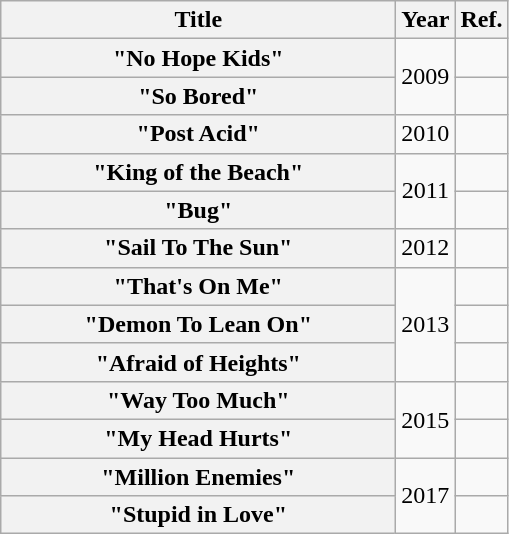<table class="wikitable plainrowheaders" style="text-align:center;">
<tr>
<th scope="col" style="width:16em;">Title</th>
<th scope="col">Year</th>
<th scope="col">Ref.</th>
</tr>
<tr>
<th scope="row">"No Hope Kids"</th>
<td rowspan="2">2009</td>
<td></td>
</tr>
<tr>
<th scope="row">"So Bored"</th>
<td></td>
</tr>
<tr>
<th scope="row">"Post Acid"</th>
<td>2010</td>
<td></td>
</tr>
<tr>
<th scope="row">"King of the Beach"</th>
<td rowspan="2">2011</td>
<td></td>
</tr>
<tr>
<th scope="row">"Bug"</th>
<td></td>
</tr>
<tr>
<th scope="row">"Sail To The Sun"</th>
<td>2012</td>
<td></td>
</tr>
<tr>
<th scope="row">"That's On Me"</th>
<td rowspan="3">2013</td>
<td></td>
</tr>
<tr>
<th scope="row">"Demon To Lean On"</th>
<td></td>
</tr>
<tr>
<th scope="row">"Afraid of Heights"</th>
<td></td>
</tr>
<tr>
<th scope="row">"Way Too Much"</th>
<td rowspan="2">2015</td>
<td></td>
</tr>
<tr>
<th scope="row">"My Head Hurts"</th>
<td></td>
</tr>
<tr>
<th scope="row">"Million Enemies"</th>
<td rowspan="2">2017</td>
<td></td>
</tr>
<tr>
<th scope ="row">"Stupid in Love"</th>
<td></td>
</tr>
</table>
